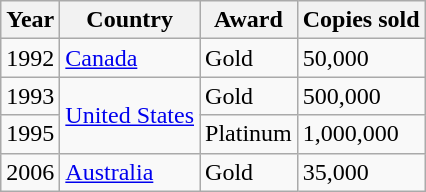<table class="wikitable">
<tr>
<th>Year</th>
<th>Country</th>
<th>Award</th>
<th>Copies sold</th>
</tr>
<tr>
<td>1992</td>
<td><a href='#'>Canada</a></td>
<td>Gold</td>
<td>50,000</td>
</tr>
<tr>
<td>1993</td>
<td rowspan="2"><a href='#'>United States</a></td>
<td>Gold</td>
<td>500,000</td>
</tr>
<tr>
<td>1995</td>
<td>Platinum</td>
<td>1,000,000</td>
</tr>
<tr>
<td>2006</td>
<td><a href='#'>Australia</a></td>
<td>Gold</td>
<td>35,000</td>
</tr>
</table>
